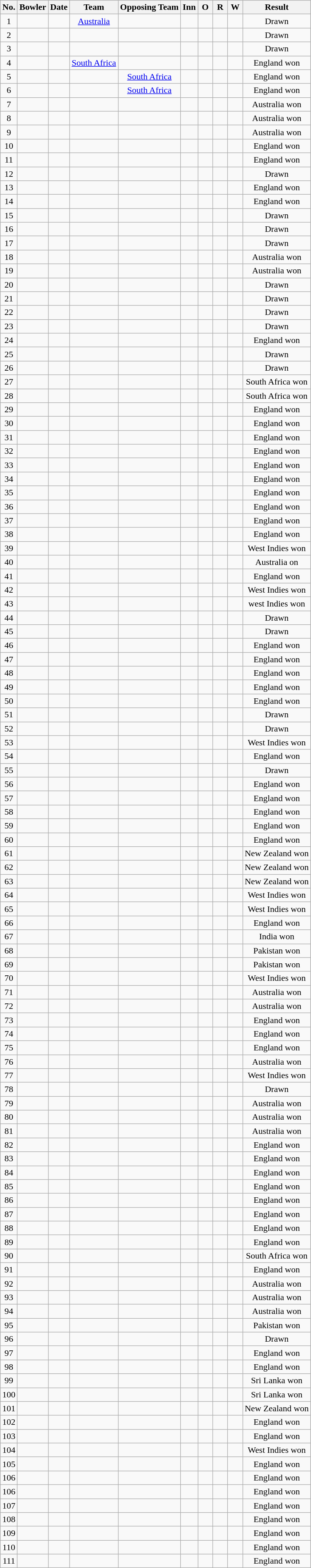<table class="wikitable sortable">
<tr align=center>
<th>No.</th>
<th>Bowler</th>
<th>Date</th>
<th>Team</th>
<th>Opposing Team</th>
<th scope="col" style="width:20px;">Inn</th>
<th scope="col" style="width:20px;">O</th>
<th scope="col" style="width:20px;">R</th>
<th scope="col" style="width:20px;">W</th>
<th>Result</th>
</tr>
<tr align=center>
<td>1</td>
<td></td>
<td></td>
<td><a href='#'>Australia</a></td>
<td></td>
<td></td>
<td></td>
<td></td>
<td></td>
<td>Drawn</td>
</tr>
<tr align=center>
<td>2</td>
<td></td>
<td></td>
<td></td>
<td></td>
<td></td>
<td></td>
<td></td>
<td></td>
<td>Drawn</td>
</tr>
<tr align=center>
<td>3</td>
<td></td>
<td></td>
<td></td>
<td></td>
<td></td>
<td></td>
<td></td>
<td></td>
<td>Drawn</td>
</tr>
<tr align=center>
<td>4</td>
<td></td>
<td></td>
<td><a href='#'>South Africa</a></td>
<td></td>
<td></td>
<td></td>
<td></td>
<td></td>
<td>England won</td>
</tr>
<tr align=center>
<td>5</td>
<td></td>
<td></td>
<td></td>
<td><a href='#'>South Africa</a></td>
<td></td>
<td></td>
<td></td>
<td></td>
<td>England won</td>
</tr>
<tr align=center>
<td>6</td>
<td></td>
<td></td>
<td></td>
<td><a href='#'>South Africa</a></td>
<td></td>
<td></td>
<td></td>
<td></td>
<td>England won</td>
</tr>
<tr align=center>
<td>7</td>
<td></td>
<td></td>
<td></td>
<td></td>
<td></td>
<td></td>
<td></td>
<td></td>
<td>Australia won</td>
</tr>
<tr align=center>
<td>8</td>
<td></td>
<td></td>
<td></td>
<td></td>
<td></td>
<td></td>
<td></td>
<td></td>
<td>Australia won</td>
</tr>
<tr align=center>
<td>9</td>
<td></td>
<td></td>
<td></td>
<td></td>
<td></td>
<td></td>
<td></td>
<td></td>
<td>Australia won</td>
</tr>
<tr align=center>
<td>10</td>
<td></td>
<td></td>
<td></td>
<td></td>
<td></td>
<td></td>
<td></td>
<td></td>
<td>England won</td>
</tr>
<tr align=center>
<td>11</td>
<td></td>
<td></td>
<td></td>
<td></td>
<td></td>
<td></td>
<td></td>
<td></td>
<td>England won</td>
</tr>
<tr align=center>
<td>12</td>
<td></td>
<td></td>
<td></td>
<td></td>
<td></td>
<td></td>
<td></td>
<td></td>
<td>Drawn</td>
</tr>
<tr align=center>
<td>13</td>
<td></td>
<td></td>
<td></td>
<td></td>
<td></td>
<td></td>
<td></td>
<td></td>
<td>England won</td>
</tr>
<tr align=center>
<td>14</td>
<td></td>
<td></td>
<td></td>
<td></td>
<td></td>
<td></td>
<td></td>
<td></td>
<td>England won</td>
</tr>
<tr align=center>
<td>15</td>
<td></td>
<td></td>
<td></td>
<td></td>
<td></td>
<td></td>
<td></td>
<td></td>
<td>Drawn</td>
</tr>
<tr align=center>
<td>16</td>
<td></td>
<td></td>
<td></td>
<td></td>
<td></td>
<td></td>
<td></td>
<td></td>
<td>Drawn</td>
</tr>
<tr align=center>
<td>17</td>
<td></td>
<td></td>
<td></td>
<td></td>
<td></td>
<td></td>
<td></td>
<td></td>
<td>Drawn</td>
</tr>
<tr align=center>
<td>18</td>
<td></td>
<td></td>
<td></td>
<td></td>
<td></td>
<td></td>
<td></td>
<td></td>
<td>Australia won</td>
</tr>
<tr align=center>
<td>19</td>
<td></td>
<td></td>
<td></td>
<td></td>
<td></td>
<td></td>
<td></td>
<td></td>
<td>Australia won</td>
</tr>
<tr align=center>
<td>20</td>
<td></td>
<td></td>
<td></td>
<td></td>
<td></td>
<td></td>
<td></td>
<td></td>
<td>Drawn</td>
</tr>
<tr align=center>
<td>21</td>
<td></td>
<td></td>
<td></td>
<td></td>
<td></td>
<td></td>
<td></td>
<td></td>
<td>Drawn</td>
</tr>
<tr align=center>
<td>22</td>
<td></td>
<td></td>
<td></td>
<td></td>
<td></td>
<td></td>
<td></td>
<td></td>
<td>Drawn</td>
</tr>
<tr align=center>
<td>23</td>
<td></td>
<td></td>
<td></td>
<td></td>
<td></td>
<td></td>
<td></td>
<td></td>
<td>Drawn</td>
</tr>
<tr align=center>
<td>24</td>
<td></td>
<td></td>
<td></td>
<td></td>
<td></td>
<td></td>
<td></td>
<td></td>
<td>England won</td>
</tr>
<tr align=center>
<td>25</td>
<td></td>
<td></td>
<td></td>
<td></td>
<td></td>
<td></td>
<td></td>
<td></td>
<td>Drawn</td>
</tr>
<tr align=center>
<td>26</td>
<td></td>
<td></td>
<td></td>
<td></td>
<td></td>
<td></td>
<td></td>
<td></td>
<td>Drawn</td>
</tr>
<tr align=center>
<td>27</td>
<td></td>
<td></td>
<td></td>
<td></td>
<td></td>
<td></td>
<td></td>
<td></td>
<td>South Africa won</td>
</tr>
<tr align=center>
<td>28</td>
<td></td>
<td></td>
<td></td>
<td></td>
<td></td>
<td></td>
<td></td>
<td></td>
<td>South Africa won</td>
</tr>
<tr align=center>
<td>29</td>
<td></td>
<td></td>
<td></td>
<td></td>
<td></td>
<td></td>
<td></td>
<td></td>
<td>England won</td>
</tr>
<tr align=center>
<td>30</td>
<td></td>
<td></td>
<td></td>
<td></td>
<td></td>
<td></td>
<td></td>
<td></td>
<td>England won</td>
</tr>
<tr align=center>
<td>31</td>
<td></td>
<td></td>
<td></td>
<td></td>
<td></td>
<td></td>
<td></td>
<td></td>
<td>England won</td>
</tr>
<tr align=center>
<td>32</td>
<td></td>
<td></td>
<td></td>
<td></td>
<td></td>
<td></td>
<td></td>
<td></td>
<td>England won</td>
</tr>
<tr align=center>
<td>33</td>
<td></td>
<td></td>
<td></td>
<td></td>
<td></td>
<td></td>
<td></td>
<td></td>
<td>England won</td>
</tr>
<tr align=center>
<td>34</td>
<td></td>
<td></td>
<td></td>
<td></td>
<td></td>
<td></td>
<td></td>
<td></td>
<td>England won</td>
</tr>
<tr align=center>
<td>35</td>
<td></td>
<td></td>
<td></td>
<td></td>
<td></td>
<td></td>
<td></td>
<td></td>
<td>England won</td>
</tr>
<tr align=center>
<td>36</td>
<td></td>
<td></td>
<td></td>
<td></td>
<td></td>
<td></td>
<td></td>
<td></td>
<td>England won</td>
</tr>
<tr align=center>
<td>37</td>
<td></td>
<td></td>
<td></td>
<td></td>
<td></td>
<td></td>
<td></td>
<td></td>
<td>England won</td>
</tr>
<tr align=center>
<td>38</td>
<td></td>
<td></td>
<td></td>
<td></td>
<td></td>
<td></td>
<td></td>
<td></td>
<td>England won</td>
</tr>
<tr align=center>
<td>39</td>
<td></td>
<td></td>
<td></td>
<td></td>
<td></td>
<td></td>
<td></td>
<td></td>
<td>West Indies won</td>
</tr>
<tr align=center>
<td>40</td>
<td></td>
<td></td>
<td></td>
<td></td>
<td></td>
<td></td>
<td></td>
<td></td>
<td>Australia on</td>
</tr>
<tr align=center>
<td>41</td>
<td></td>
<td></td>
<td></td>
<td></td>
<td></td>
<td></td>
<td></td>
<td></td>
<td>England won</td>
</tr>
<tr align=center>
<td>42</td>
<td></td>
<td></td>
<td></td>
<td></td>
<td></td>
<td></td>
<td></td>
<td></td>
<td>West Indies won</td>
</tr>
<tr align=center>
<td>43</td>
<td></td>
<td></td>
<td></td>
<td></td>
<td></td>
<td></td>
<td></td>
<td></td>
<td>west Indies won</td>
</tr>
<tr align=center>
<td>44</td>
<td></td>
<td></td>
<td></td>
<td></td>
<td></td>
<td></td>
<td></td>
<td></td>
<td>Drawn</td>
</tr>
<tr align=center>
<td>45</td>
<td></td>
<td></td>
<td></td>
<td></td>
<td></td>
<td></td>
<td></td>
<td></td>
<td>Drawn</td>
</tr>
<tr align=center>
<td>46</td>
<td></td>
<td></td>
<td></td>
<td></td>
<td></td>
<td></td>
<td></td>
<td></td>
<td>England won</td>
</tr>
<tr align=center>
<td>47</td>
<td></td>
<td></td>
<td></td>
<td></td>
<td></td>
<td></td>
<td></td>
<td></td>
<td>England won</td>
</tr>
<tr align=center>
<td>48</td>
<td></td>
<td></td>
<td></td>
<td></td>
<td></td>
<td></td>
<td></td>
<td></td>
<td>England won</td>
</tr>
<tr align=center>
<td>49</td>
<td></td>
<td></td>
<td></td>
<td></td>
<td></td>
<td></td>
<td></td>
<td></td>
<td>England won</td>
</tr>
<tr align=center>
<td>50</td>
<td></td>
<td></td>
<td></td>
<td></td>
<td></td>
<td></td>
<td></td>
<td></td>
<td>England won</td>
</tr>
<tr align=center>
<td>51</td>
<td></td>
<td></td>
<td></td>
<td></td>
<td></td>
<td></td>
<td></td>
<td></td>
<td>Drawn</td>
</tr>
<tr align=center>
<td>52</td>
<td></td>
<td></td>
<td></td>
<td></td>
<td></td>
<td></td>
<td></td>
<td></td>
<td>Drawn</td>
</tr>
<tr align=center>
<td>53</td>
<td></td>
<td></td>
<td></td>
<td></td>
<td></td>
<td></td>
<td></td>
<td></td>
<td>West Indies won</td>
</tr>
<tr align=center>
<td>54</td>
<td></td>
<td></td>
<td></td>
<td></td>
<td></td>
<td></td>
<td></td>
<td></td>
<td>England won</td>
</tr>
<tr align=center>
<td>55</td>
<td></td>
<td></td>
<td></td>
<td></td>
<td></td>
<td></td>
<td></td>
<td></td>
<td>Drawn</td>
</tr>
<tr align=center>
<td>56</td>
<td></td>
<td></td>
<td></td>
<td></td>
<td></td>
<td></td>
<td></td>
<td></td>
<td>England won</td>
</tr>
<tr align=center>
<td>57</td>
<td></td>
<td></td>
<td></td>
<td></td>
<td></td>
<td></td>
<td></td>
<td></td>
<td>England won</td>
</tr>
<tr align=center>
<td>58</td>
<td></td>
<td></td>
<td></td>
<td></td>
<td></td>
<td></td>
<td></td>
<td></td>
<td>England won</td>
</tr>
<tr align=center>
<td>59</td>
<td></td>
<td></td>
<td></td>
<td></td>
<td></td>
<td></td>
<td></td>
<td></td>
<td>England won</td>
</tr>
<tr align=center>
<td>60</td>
<td></td>
<td></td>
<td></td>
<td></td>
<td></td>
<td></td>
<td></td>
<td></td>
<td>England won</td>
</tr>
<tr align=center>
<td>61</td>
<td></td>
<td></td>
<td></td>
<td></td>
<td></td>
<td></td>
<td></td>
<td></td>
<td>New Zealand won</td>
</tr>
<tr align=center>
<td>62</td>
<td></td>
<td></td>
<td></td>
<td></td>
<td></td>
<td></td>
<td></td>
<td></td>
<td>New Zealand won</td>
</tr>
<tr align=center>
<td>63</td>
<td></td>
<td></td>
<td></td>
<td></td>
<td></td>
<td></td>
<td></td>
<td></td>
<td>New Zealand won</td>
</tr>
<tr align=center>
<td>64</td>
<td></td>
<td></td>
<td></td>
<td></td>
<td></td>
<td></td>
<td></td>
<td></td>
<td>West Indies won</td>
</tr>
<tr align=center>
<td>65</td>
<td></td>
<td></td>
<td></td>
<td></td>
<td></td>
<td></td>
<td></td>
<td></td>
<td>West Indies won</td>
</tr>
<tr align=center>
<td>66</td>
<td></td>
<td></td>
<td></td>
<td></td>
<td></td>
<td></td>
<td></td>
<td></td>
<td>England won</td>
</tr>
<tr align=center>
<td>67</td>
<td></td>
<td></td>
<td></td>
<td></td>
<td></td>
<td></td>
<td></td>
<td></td>
<td>India won</td>
</tr>
<tr align=center>
<td>68</td>
<td></td>
<td></td>
<td></td>
<td></td>
<td></td>
<td></td>
<td></td>
<td></td>
<td>Pakistan won</td>
</tr>
<tr align=center>
<td>69</td>
<td></td>
<td></td>
<td></td>
<td></td>
<td></td>
<td></td>
<td></td>
<td></td>
<td>Pakistan won</td>
</tr>
<tr align=center>
<td>70</td>
<td></td>
<td></td>
<td></td>
<td></td>
<td></td>
<td></td>
<td></td>
<td></td>
<td>West Indies won</td>
</tr>
<tr align=center>
<td>71</td>
<td></td>
<td></td>
<td></td>
<td></td>
<td></td>
<td></td>
<td></td>
<td></td>
<td>Australia won</td>
</tr>
<tr align=center>
<td>72</td>
<td></td>
<td></td>
<td></td>
<td></td>
<td></td>
<td></td>
<td></td>
<td></td>
<td>Australia won</td>
</tr>
<tr align=center>
<td>73</td>
<td></td>
<td></td>
<td></td>
<td></td>
<td></td>
<td></td>
<td></td>
<td></td>
<td>England won</td>
</tr>
<tr align=center>
<td>74</td>
<td></td>
<td></td>
<td></td>
<td></td>
<td></td>
<td></td>
<td></td>
<td></td>
<td>England won</td>
</tr>
<tr align=center>
<td>75</td>
<td></td>
<td></td>
<td></td>
<td></td>
<td></td>
<td></td>
<td></td>
<td></td>
<td>England won</td>
</tr>
<tr align=center>
<td>76</td>
<td></td>
<td></td>
<td></td>
<td></td>
<td></td>
<td></td>
<td></td>
<td></td>
<td>Australia won</td>
</tr>
<tr align=center>
<td>77</td>
<td></td>
<td></td>
<td></td>
<td></td>
<td></td>
<td></td>
<td></td>
<td></td>
<td>West Indies won</td>
</tr>
<tr align=center>
<td>78</td>
<td></td>
<td></td>
<td></td>
<td></td>
<td></td>
<td></td>
<td></td>
<td></td>
<td>Drawn</td>
</tr>
<tr align=center>
<td>79</td>
<td></td>
<td></td>
<td></td>
<td></td>
<td></td>
<td></td>
<td></td>
<td></td>
<td>Australia won</td>
</tr>
<tr align=center>
<td>80</td>
<td></td>
<td></td>
<td></td>
<td></td>
<td></td>
<td></td>
<td></td>
<td></td>
<td>Australia won</td>
</tr>
<tr align=center>
<td>81</td>
<td></td>
<td></td>
<td></td>
<td></td>
<td></td>
<td></td>
<td></td>
<td></td>
<td>Australia won</td>
</tr>
<tr align=center>
<td>82</td>
<td></td>
<td></td>
<td></td>
<td></td>
<td></td>
<td></td>
<td></td>
<td></td>
<td>England won</td>
</tr>
<tr align=center>
<td>83</td>
<td></td>
<td></td>
<td></td>
<td></td>
<td></td>
<td></td>
<td></td>
<td></td>
<td>England won</td>
</tr>
<tr align=center>
<td>84</td>
<td></td>
<td></td>
<td></td>
<td></td>
<td></td>
<td></td>
<td></td>
<td></td>
<td>England won</td>
</tr>
<tr align=center>
<td>85</td>
<td></td>
<td></td>
<td></td>
<td></td>
<td></td>
<td></td>
<td></td>
<td></td>
<td>England won</td>
</tr>
<tr align=center>
<td>86</td>
<td></td>
<td></td>
<td></td>
<td></td>
<td></td>
<td></td>
<td></td>
<td></td>
<td>England won</td>
</tr>
<tr align=center>
<td>87</td>
<td></td>
<td></td>
<td></td>
<td></td>
<td></td>
<td></td>
<td></td>
<td></td>
<td>England won</td>
</tr>
<tr align=center>
<td>88</td>
<td></td>
<td></td>
<td></td>
<td></td>
<td></td>
<td></td>
<td></td>
<td></td>
<td>England won</td>
</tr>
<tr align=center>
<td>89</td>
<td></td>
<td></td>
<td></td>
<td></td>
<td></td>
<td></td>
<td></td>
<td></td>
<td>England won</td>
</tr>
<tr align=center>
<td>90</td>
<td></td>
<td></td>
<td></td>
<td></td>
<td></td>
<td></td>
<td></td>
<td></td>
<td>South Africa won</td>
</tr>
<tr align=center>
<td>91</td>
<td></td>
<td></td>
<td></td>
<td></td>
<td></td>
<td></td>
<td></td>
<td></td>
<td>England won</td>
</tr>
<tr align=center>
<td>92</td>
<td></td>
<td></td>
<td></td>
<td></td>
<td></td>
<td></td>
<td></td>
<td></td>
<td>Australia won</td>
</tr>
<tr align=center>
<td>93</td>
<td></td>
<td></td>
<td></td>
<td></td>
<td></td>
<td></td>
<td></td>
<td></td>
<td>Australia won</td>
</tr>
<tr align=center>
<td>94</td>
<td></td>
<td></td>
<td></td>
<td></td>
<td></td>
<td></td>
<td></td>
<td></td>
<td>Australia won</td>
</tr>
<tr align=center>
<td>95</td>
<td></td>
<td></td>
<td></td>
<td></td>
<td></td>
<td></td>
<td></td>
<td></td>
<td>Pakistan won</td>
</tr>
<tr align=center>
<td>96</td>
<td></td>
<td></td>
<td></td>
<td></td>
<td></td>
<td></td>
<td></td>
<td></td>
<td>Drawn</td>
</tr>
<tr align=center>
<td>97</td>
<td></td>
<td></td>
<td></td>
<td></td>
<td></td>
<td></td>
<td></td>
<td></td>
<td>England won</td>
</tr>
<tr align=center>
<td>98</td>
<td></td>
<td></td>
<td></td>
<td></td>
<td></td>
<td></td>
<td></td>
<td></td>
<td>England won</td>
</tr>
<tr align=center>
<td>99</td>
<td></td>
<td></td>
<td></td>
<td></td>
<td></td>
<td></td>
<td></td>
<td></td>
<td>Sri Lanka won</td>
</tr>
<tr align=center>
<td>100</td>
<td></td>
<td></td>
<td></td>
<td></td>
<td></td>
<td></td>
<td></td>
<td></td>
<td>Sri Lanka won</td>
</tr>
<tr align=center>
<td>101</td>
<td></td>
<td></td>
<td></td>
<td></td>
<td></td>
<td></td>
<td></td>
<td></td>
<td>New Zealand won</td>
</tr>
<tr align=center>
<td>102</td>
<td></td>
<td></td>
<td></td>
<td></td>
<td></td>
<td></td>
<td></td>
<td></td>
<td>England won</td>
</tr>
<tr align=center>
<td>103</td>
<td></td>
<td></td>
<td></td>
<td></td>
<td></td>
<td></td>
<td></td>
<td></td>
<td>England won</td>
</tr>
<tr align=center>
<td>104</td>
<td></td>
<td></td>
<td></td>
<td></td>
<td></td>
<td></td>
<td></td>
<td></td>
<td>West Indies won</td>
</tr>
<tr align=center>
<td>105</td>
<td></td>
<td></td>
<td></td>
<td></td>
<td></td>
<td></td>
<td></td>
<td></td>
<td>England won</td>
</tr>
<tr align=center>
<td>106</td>
<td></td>
<td></td>
<td></td>
<td></td>
<td></td>
<td></td>
<td></td>
<td></td>
<td>England won</td>
</tr>
<tr align=center>
<td>106</td>
<td></td>
<td></td>
<td></td>
<td></td>
<td></td>
<td></td>
<td></td>
<td></td>
<td>England won</td>
</tr>
<tr align=center>
<td>107</td>
<td></td>
<td></td>
<td></td>
<td></td>
<td></td>
<td></td>
<td></td>
<td></td>
<td>England won</td>
</tr>
<tr align=center>
<td>108</td>
<td></td>
<td></td>
<td></td>
<td></td>
<td></td>
<td></td>
<td></td>
<td></td>
<td>England won</td>
</tr>
<tr align=center>
<td>109</td>
<td></td>
<td></td>
<td></td>
<td></td>
<td></td>
<td></td>
<td></td>
<td></td>
<td>England won</td>
</tr>
<tr align=center>
<td>110</td>
<td></td>
<td></td>
<td></td>
<td></td>
<td></td>
<td></td>
<td></td>
<td></td>
<td>England won</td>
</tr>
<tr align=center>
<td>111</td>
<td></td>
<td></td>
<td></td>
<td></td>
<td></td>
<td></td>
<td></td>
<td></td>
<td>England won</td>
</tr>
</table>
